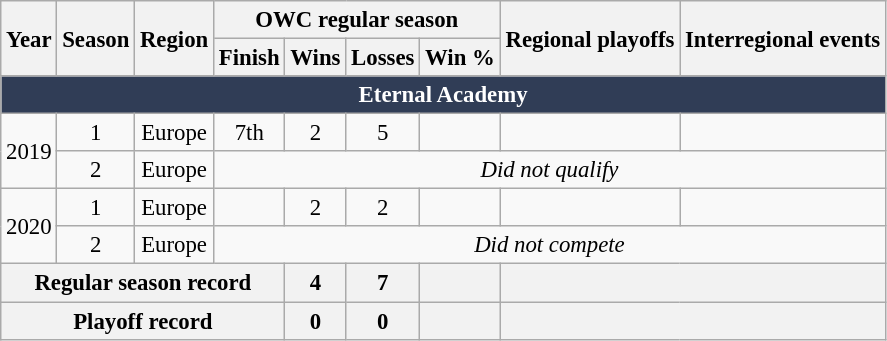<table class="wikitable" style="text-align:center; font-size:95%;">
<tr>
<th rowspan="2">Year</th>
<th rowspan="2">Season</th>
<th rowspan="2">Region</th>
<th colspan="4">OWC regular season</th>
<th rowspan="2">Regional playoffs</th>
<th rowspan="2">Interregional events</th>
</tr>
<tr>
<th>Finish</th>
<th>Wins</th>
<th>Losses</th>
<th>Win %</th>
</tr>
<tr>
<th colspan="9" style="background:#303D56; color:#FFFFFF;">Eternal Academy</th>
</tr>
<tr>
<td rowspan="2">2019</td>
<td>1</td>
<td>Europe</td>
<td>7th</td>
<td>2</td>
<td>5</td>
<td></td>
<td></td>
<td></td>
</tr>
<tr>
<td>2</td>
<td>Europe</td>
<td colspan="8"><em>Did not qualify</em></td>
</tr>
<tr>
<td rowspan="2">2020</td>
<td>1</td>
<td>Europe</td>
<td></td>
<td>2</td>
<td>2</td>
<td></td>
<td></td>
<td></td>
</tr>
<tr>
<td>2</td>
<td>Europe</td>
<td colspan="8"><em>Did not compete</em></td>
</tr>
<tr>
<th colspan="4">Regular season record</th>
<th>4</th>
<th>7</th>
<th></th>
<th colspan="3"></th>
</tr>
<tr>
<th colspan="4">Playoff record</th>
<th>0</th>
<th>0</th>
<th></th>
<th colspan="3"></th>
</tr>
</table>
